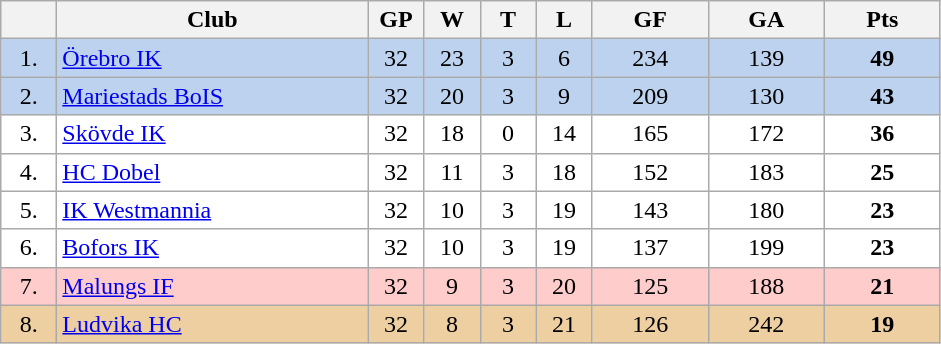<table class="wikitable">
<tr>
<th width="30"></th>
<th width="200">Club</th>
<th width="30">GP</th>
<th width="30">W</th>
<th width="30">T</th>
<th width="30">L</th>
<th width="70">GF</th>
<th width="70">GA</th>
<th width="70">Pts</th>
</tr>
<tr bgcolor="#BCD2EE" align="center">
<td>1.</td>
<td align="left"><a href='#'>Örebro IK</a></td>
<td>32</td>
<td>23</td>
<td>3</td>
<td>6</td>
<td>234</td>
<td>139</td>
<td><strong>49</strong></td>
</tr>
<tr bgcolor="#BCD2EE" align="center">
<td>2.</td>
<td align="left"><a href='#'>Mariestads BoIS</a></td>
<td>32</td>
<td>20</td>
<td>3</td>
<td>9</td>
<td>209</td>
<td>130</td>
<td><strong>43</strong></td>
</tr>
<tr bgcolor="#FFFFFF" align="center">
<td>3.</td>
<td align="left"><a href='#'>Skövde IK</a></td>
<td>32</td>
<td>18</td>
<td>0</td>
<td>14</td>
<td>165</td>
<td>172</td>
<td><strong>36</strong></td>
</tr>
<tr bgcolor="#FFFFFF" align="center">
<td>4.</td>
<td align="left"><a href='#'>HC Dobel</a></td>
<td>32</td>
<td>11</td>
<td>3</td>
<td>18</td>
<td>152</td>
<td>183</td>
<td><strong>25</strong></td>
</tr>
<tr bgcolor="#FFFFFF" align="center">
<td>5.</td>
<td align="left"><a href='#'>IK Westmannia</a></td>
<td>32</td>
<td>10</td>
<td>3</td>
<td>19</td>
<td>143</td>
<td>180</td>
<td><strong>23</strong></td>
</tr>
<tr bgcolor="#FFFFFF" align="center">
<td>6.</td>
<td align="left"><a href='#'>Bofors IK</a></td>
<td>32</td>
<td>10</td>
<td>3</td>
<td>19</td>
<td>137</td>
<td>199</td>
<td><strong>23</strong></td>
</tr>
<tr bgcolor="#FFCCCC" align="center">
<td>7.</td>
<td align="left"><a href='#'>Malungs IF</a></td>
<td>32</td>
<td>9</td>
<td>3</td>
<td>20</td>
<td>125</td>
<td>188</td>
<td><strong>21</strong></td>
</tr>
<tr bgcolor="#EECFA1" align="center">
<td>8.</td>
<td align="left"><a href='#'>Ludvika HC</a></td>
<td>32</td>
<td>8</td>
<td>3</td>
<td>21</td>
<td>126</td>
<td>242</td>
<td><strong>19</strong></td>
</tr>
</table>
